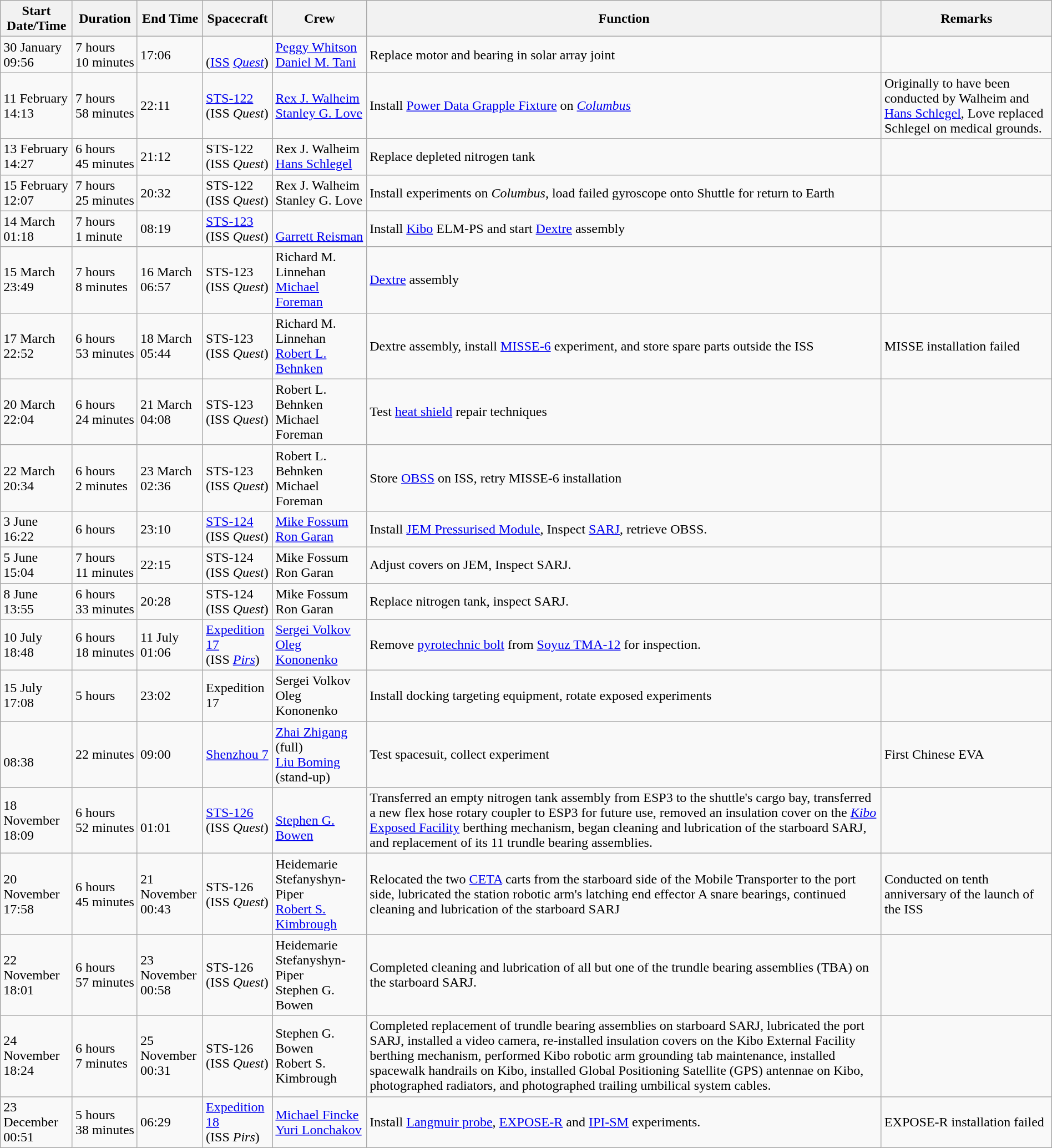<table class="wikitable" style="width:100%;">
<tr>
<th>Start Date/Time</th>
<th>Duration</th>
<th>End Time</th>
<th>Spacecraft</th>
<th>Crew</th>
<th>Function</th>
<th>Remarks</th>
</tr>
<tr>
<td>30 January<br>09:56</td>
<td>7 hours<br>10 minutes</td>
<td>17:06</td>
<td><br>(<a href='#'>ISS</a> <a href='#'><em>Quest</em></a>)</td>
<td><a href='#'>Peggy Whitson</a><br><a href='#'>Daniel M. Tani</a></td>
<td>Replace motor and bearing in solar array joint</td>
<td></td>
</tr>
<tr>
<td>11 February<br>14:13</td>
<td>7 hours<br>58 minutes</td>
<td>22:11</td>
<td><a href='#'>STS-122</a><br>(ISS <em>Quest</em>)</td>
<td><a href='#'>Rex J. Walheim</a><br><a href='#'>Stanley G. Love</a></td>
<td>Install <a href='#'>Power Data Grapple Fixture</a> on <a href='#'><em>Columbus</em></a></td>
<td>Originally to have been conducted by Walheim and <a href='#'>Hans Schlegel</a>, Love replaced Schlegel on medical grounds.</td>
</tr>
<tr>
<td>13 February<br>14:27</td>
<td>6 hours<br>45 minutes</td>
<td>21:12</td>
<td>STS-122<br>(ISS <em>Quest</em>)</td>
<td>Rex J. Walheim<br><a href='#'>Hans Schlegel</a></td>
<td>Replace depleted nitrogen tank</td>
<td></td>
</tr>
<tr>
<td>15 February<br>12:07</td>
<td>7 hours<br>25 minutes</td>
<td>20:32</td>
<td>STS-122<br>(ISS <em>Quest</em>)</td>
<td>Rex J. Walheim<br>Stanley G. Love</td>
<td>Install experiments on <em>Columbus</em>, load failed gyroscope onto Shuttle for return to Earth</td>
<td></td>
</tr>
<tr>
<td>14 March<br>01:18</td>
<td>7 hours<br>1 minute</td>
<td>08:19</td>
<td><a href='#'>STS-123</a><br>(ISS <em>Quest</em>)</td>
<td><br><a href='#'>Garrett Reisman</a></td>
<td>Install <a href='#'>Kibo</a> ELM-PS and start <a href='#'>Dextre</a> assembly</td>
<td></td>
</tr>
<tr>
<td>15 March<br>23:49</td>
<td>7 hours<br>8 minutes</td>
<td>16 March<br>06:57</td>
<td>STS-123<br>(ISS <em>Quest</em>)</td>
<td>Richard M. Linnehan<br><a href='#'>Michael Foreman</a></td>
<td><a href='#'>Dextre</a> assembly</td>
<td></td>
</tr>
<tr>
<td>17 March<br>22:52</td>
<td>6 hours<br>53 minutes</td>
<td>18 March<br>05:44</td>
<td>STS-123<br>(ISS <em>Quest</em>)</td>
<td>Richard M. Linnehan<br><a href='#'>Robert L. Behnken</a></td>
<td>Dextre assembly, install <a href='#'>MISSE-6</a> experiment, and store spare parts outside the ISS</td>
<td>MISSE installation failed</td>
</tr>
<tr>
<td>20 March<br>22:04</td>
<td>6 hours<br>24 minutes</td>
<td>21 March<br>04:08</td>
<td>STS-123<br>(ISS <em>Quest</em>)</td>
<td>Robert L. Behnken<br>Michael Foreman</td>
<td>Test <a href='#'>heat shield</a> repair techniques</td>
<td></td>
</tr>
<tr>
<td>22 March<br>20:34</td>
<td>6 hours<br>2 minutes</td>
<td>23 March<br>02:36</td>
<td>STS-123<br>(ISS <em>Quest</em>)</td>
<td>Robert L. Behnken<br>Michael Foreman</td>
<td>Store <a href='#'>OBSS</a> on ISS, retry MISSE-6 installation</td>
<td></td>
</tr>
<tr>
<td>3 June<br>16:22</td>
<td>6 hours<br></td>
<td>23:10</td>
<td><a href='#'>STS-124</a><br>(ISS <em>Quest</em>)</td>
<td><a href='#'>Mike Fossum</a><br><a href='#'>Ron Garan</a></td>
<td>Install <a href='#'>JEM Pressurised Module</a>, Inspect <a href='#'>SARJ</a>, retrieve OBSS.</td>
<td></td>
</tr>
<tr>
<td>5 June<br>15:04</td>
<td>7 hours<br>11 minutes</td>
<td>22:15</td>
<td>STS-124<br>(ISS <em>Quest</em>)</td>
<td>Mike Fossum<br>Ron Garan</td>
<td>Adjust covers on JEM, Inspect SARJ.</td>
<td></td>
</tr>
<tr>
<td>8 June<br>13:55</td>
<td>6 hours<br>33 minutes</td>
<td>20:28</td>
<td>STS-124<br>(ISS <em>Quest</em>)</td>
<td>Mike Fossum<br>Ron Garan</td>
<td>Replace nitrogen tank, inspect SARJ.</td>
<td></td>
</tr>
<tr>
<td>10 July<br>18:48</td>
<td>6 hours<br>18 minutes</td>
<td>11 July<br>01:06</td>
<td><a href='#'>Expedition 17</a><br>(ISS <a href='#'><em>Pirs</em></a>)</td>
<td><a href='#'>Sergei Volkov</a><br><a href='#'>Oleg Kononenko</a></td>
<td>Remove <a href='#'>pyrotechnic bolt</a> from <a href='#'>Soyuz TMA-12</a> for inspection.</td>
<td></td>
</tr>
<tr>
<td>15 July<br>17:08</td>
<td>5 hours<br></td>
<td>23:02</td>
<td>Expedition 17<br></td>
<td>Sergei Volkov<br>Oleg Kononenko</td>
<td>Install docking targeting equipment, rotate exposed experiments</td>
<td></td>
</tr>
<tr>
<td><br>08:38</td>
<td>22 minutes</td>
<td>09:00</td>
<td><a href='#'>Shenzhou 7</a></td>
<td><a href='#'>Zhai Zhigang</a> (full)<br><a href='#'>Liu Boming</a> (stand-up)</td>
<td>Test spacesuit, collect experiment</td>
<td>First Chinese EVA</td>
</tr>
<tr>
<td>18 November<br>18:09</td>
<td>6 hours<br>52 minutes</td>
<td><br>01:01</td>
<td><a href='#'>STS-126</a><br>(ISS <em>Quest</em>)</td>
<td><br><a href='#'>Stephen G. Bowen</a></td>
<td>Transferred an empty nitrogen tank assembly from ESP3 to the shuttle's cargo bay, transferred a new flex hose rotary coupler to ESP3 for future use, removed an insulation cover on the <a href='#'><em>Kibo</em> Exposed Facility</a> berthing mechanism, began cleaning and lubrication of the starboard SARJ, and replacement of its 11 trundle bearing assemblies.</td>
<td></td>
</tr>
<tr>
<td>20 November<br>17:58</td>
<td>6 hours<br>45 minutes</td>
<td>21 November<br>00:43</td>
<td>STS-126<br>(ISS <em>Quest</em>)</td>
<td>Heidemarie Stefanyshyn-Piper<br><a href='#'>Robert S. Kimbrough</a></td>
<td>Relocated the two <a href='#'>CETA</a> carts from the starboard side of the Mobile Transporter to the port side, lubricated the station robotic arm's latching end effector A snare bearings, continued cleaning and lubrication of the starboard SARJ</td>
<td>Conducted on tenth anniversary of the launch of the ISS</td>
</tr>
<tr>
<td>22 November<br>18:01</td>
<td>6 hours<br>57 minutes</td>
<td>23 November<br>00:58</td>
<td>STS-126<br>(ISS <em>Quest</em>)</td>
<td>Heidemarie Stefanyshyn-Piper<br>Stephen G. Bowen</td>
<td>Completed cleaning and lubrication of all but one of the trundle bearing assemblies (TBA) on the starboard SARJ.</td>
<td></td>
</tr>
<tr>
<td>24 November<br>18:24</td>
<td>6 hours<br>7 minutes</td>
<td>25 November<br>00:31</td>
<td>STS-126<br>(ISS <em>Quest</em>)</td>
<td>Stephen G. Bowen<br>Robert S. Kimbrough</td>
<td>Completed replacement of trundle bearing assemblies on starboard SARJ, lubricated the port SARJ, installed a video camera, re-installed insulation covers on the Kibo External Facility berthing mechanism, performed Kibo robotic arm grounding tab maintenance, installed spacewalk handrails on Kibo, installed Global Positioning Satellite (GPS) antennae on Kibo, photographed radiators, and photographed trailing umbilical system cables.</td>
<td></td>
</tr>
<tr>
<td>23 December<br>00:51</td>
<td>5 hours<br>38 minutes</td>
<td>06:29</td>
<td><a href='#'>Expedition 18</a><br>(ISS <em>Pirs</em>)</td>
<td><a href='#'>Michael Fincke</a><br><a href='#'>Yuri Lonchakov</a></td>
<td>Install <a href='#'>Langmuir probe</a>, <a href='#'>EXPOSE-R</a> and <a href='#'>IPI-SM</a> experiments.</td>
<td>EXPOSE-R installation failed</td>
</tr>
</table>
